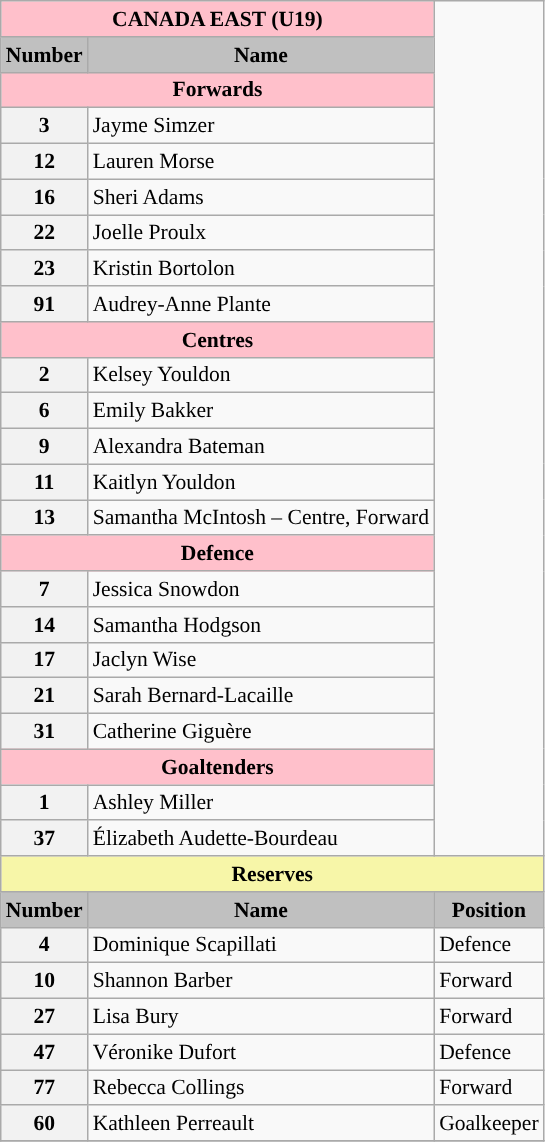<table class="wikitable" style="text-align:left; font-size:90%;">
<tr>
<th style=background:pink colspan=2>CANADA EAST (U19)</th>
</tr>
<tr>
<th width=10 style="background:silver;">Number</th>
<th style="background:silver;">Name</th>
</tr>
<tr>
<th style=background:pink colspan=2>Forwards</th>
</tr>
<tr>
<th>3</th>
<td>Jayme Simzer</td>
</tr>
<tr>
<th>12</th>
<td>Lauren Morse</td>
</tr>
<tr>
<th>16</th>
<td>Sheri Adams</td>
</tr>
<tr>
<th>22</th>
<td>Joelle Proulx</td>
</tr>
<tr>
<th>23</th>
<td>Kristin Bortolon</td>
</tr>
<tr>
<th>91</th>
<td>Audrey-Anne Plante</td>
</tr>
<tr>
<th style=background:pink colspan=2>Centres</th>
</tr>
<tr>
<th>2</th>
<td>Kelsey Youldon</td>
</tr>
<tr>
<th>6</th>
<td>Emily Bakker</td>
</tr>
<tr>
<th>9</th>
<td>Alexandra Bateman</td>
</tr>
<tr>
<th>11</th>
<td>Kaitlyn Youldon</td>
</tr>
<tr>
<th>13</th>
<td>Samantha McIntosh – Centre, Forward</td>
</tr>
<tr>
<th style=background:pink colspan=2>Defence</th>
</tr>
<tr>
<th>7</th>
<td>Jessica Snowdon</td>
</tr>
<tr>
<th>14</th>
<td>Samantha Hodgson</td>
</tr>
<tr>
<th>17</th>
<td>Jaclyn Wise</td>
</tr>
<tr>
<th>21</th>
<td>Sarah Bernard-Lacaille</td>
</tr>
<tr>
<th>31</th>
<td>Catherine Giguère</td>
</tr>
<tr>
<th style=background:pink colspan=2>Goaltenders</th>
</tr>
<tr>
<th>1</th>
<td>Ashley Miller</td>
</tr>
<tr>
<th>37</th>
<td>Élizabeth Audette-Bourdeau</td>
</tr>
<tr>
<th style=background:#f7f6a8 colspan=3>Reserves</th>
</tr>
<tr>
<th width=10 style="background:silver;">Number</th>
<th style="background:silver;">Name</th>
<th style="background:silver;">Position</th>
</tr>
<tr>
<th>4</th>
<td>Dominique Scapillati</td>
<td>Defence</td>
</tr>
<tr>
<th>10</th>
<td>Shannon Barber</td>
<td>Forward</td>
</tr>
<tr>
<th>27</th>
<td>Lisa Bury</td>
<td>Forward</td>
</tr>
<tr>
<th>47</th>
<td>Véronike Dufort</td>
<td>Defence</td>
</tr>
<tr>
<th>77</th>
<td>Rebecca Collings</td>
<td>Forward</td>
</tr>
<tr>
<th>60</th>
<td>Kathleen Perreault</td>
<td>Goalkeeper</td>
</tr>
<tr>
</tr>
</table>
